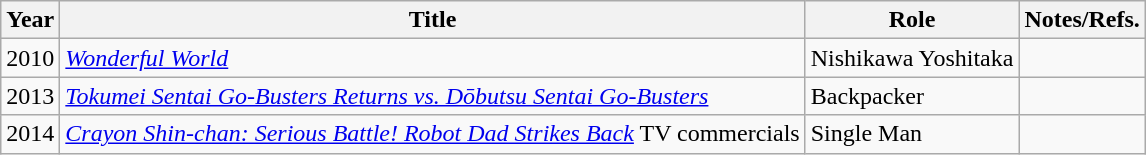<table class="wikitable">
<tr>
<th>Year</th>
<th>Title</th>
<th>Role</th>
<th>Notes/Refs.</th>
</tr>
<tr>
<td>2010</td>
<td><em><a href='#'>Wonderful World</a></em></td>
<td>Nishikawa Yoshitaka</td>
<td></td>
</tr>
<tr>
<td>2013</td>
<td><em><a href='#'>Tokumei Sentai Go-Busters Returns vs. Dōbutsu Sentai Go-Busters</a></em></td>
<td>Backpacker</td>
<td></td>
</tr>
<tr>
<td>2014</td>
<td><em><a href='#'>Crayon Shin-chan: Serious Battle! Robot Dad Strikes Back</a></em> TV commercials</td>
<td>Single Man</td>
<td></td>
</tr>
</table>
